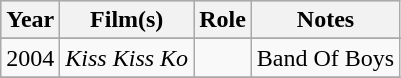<table class="wikitable">
<tr style="background:#ccc; text-align:center;">
<th>Year</th>
<th>Film(s)</th>
<th>Role</th>
<th>Notes</th>
</tr>
<tr>
</tr>
<tr>
<td>2004</td>
<td><em>Kiss Kiss Ko</em></td>
<td></td>
<td>Band Of Boys</td>
</tr>
<tr>
</tr>
</table>
